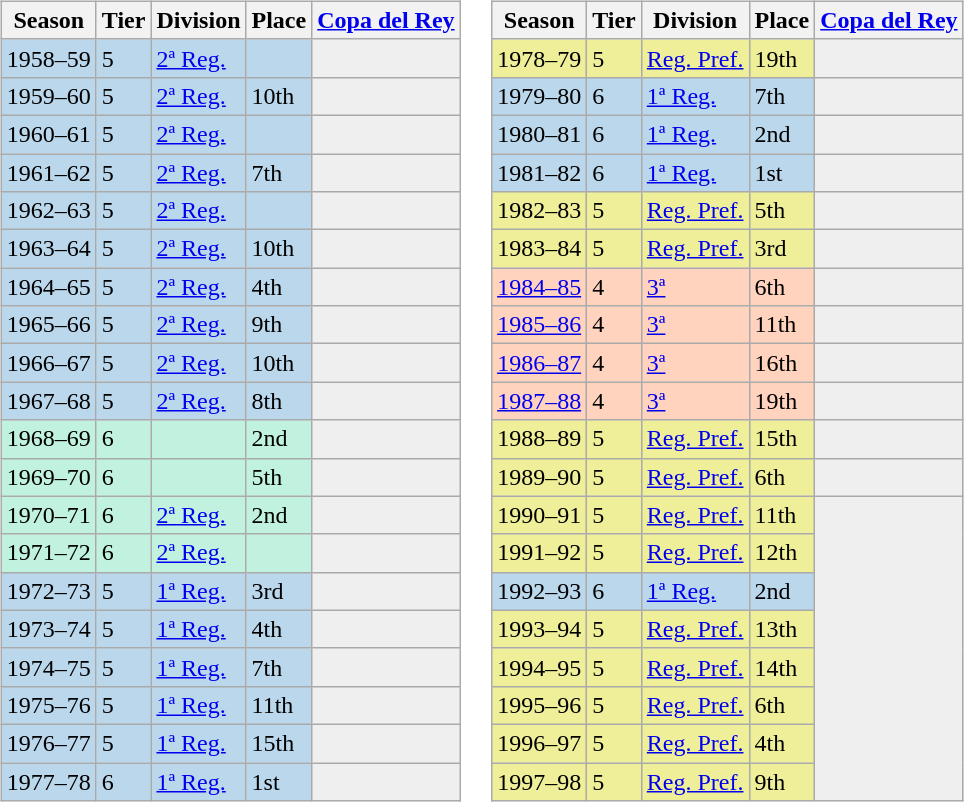<table>
<tr>
<td valign="top" width=0%><br><table class="wikitable">
<tr style="background:#f0f6fa;">
<th>Season</th>
<th>Tier</th>
<th>Division</th>
<th>Place</th>
<th><a href='#'>Copa del Rey</a></th>
</tr>
<tr>
<td style="background:#BBD7EC;">1958–59</td>
<td style="background:#BBD7EC;">5</td>
<td style="background:#BBD7EC;"><a href='#'>2ª Reg.</a></td>
<td style="background:#BBD7EC;"></td>
<th style="background:#efefef;"></th>
</tr>
<tr>
<td style="background:#BBD7EC;">1959–60</td>
<td style="background:#BBD7EC;">5</td>
<td style="background:#BBD7EC;"><a href='#'>2ª Reg.</a></td>
<td style="background:#BBD7EC;">10th</td>
<th style="background:#efefef;"></th>
</tr>
<tr>
<td style="background:#BBD7EC;">1960–61</td>
<td style="background:#BBD7EC;">5</td>
<td style="background:#BBD7EC;"><a href='#'>2ª Reg.</a></td>
<td style="background:#BBD7EC;"></td>
<th style="background:#efefef;"></th>
</tr>
<tr>
<td style="background:#BBD7EC;">1961–62</td>
<td style="background:#BBD7EC;">5</td>
<td style="background:#BBD7EC;"><a href='#'>2ª Reg.</a></td>
<td style="background:#BBD7EC;">7th</td>
<th style="background:#efefef;"></th>
</tr>
<tr>
<td style="background:#BBD7EC;">1962–63</td>
<td style="background:#BBD7EC;">5</td>
<td style="background:#BBD7EC;"><a href='#'>2ª Reg.</a></td>
<td style="background:#BBD7EC;"></td>
<th style="background:#efefef;"></th>
</tr>
<tr>
<td style="background:#BBD7EC;">1963–64</td>
<td style="background:#BBD7EC;">5</td>
<td style="background:#BBD7EC;"><a href='#'>2ª Reg.</a></td>
<td style="background:#BBD7EC;">10th</td>
<th style="background:#efefef;"></th>
</tr>
<tr>
<td style="background:#BBD7EC;">1964–65</td>
<td style="background:#BBD7EC;">5</td>
<td style="background:#BBD7EC;"><a href='#'>2ª Reg.</a></td>
<td style="background:#BBD7EC;">4th</td>
<th style="background:#efefef;"></th>
</tr>
<tr>
<td style="background:#BBD7EC;">1965–66</td>
<td style="background:#BBD7EC;">5</td>
<td style="background:#BBD7EC;"><a href='#'>2ª Reg.</a></td>
<td style="background:#BBD7EC;">9th</td>
<th style="background:#efefef;"></th>
</tr>
<tr>
<td style="background:#BBD7EC;">1966–67</td>
<td style="background:#BBD7EC;">5</td>
<td style="background:#BBD7EC;"><a href='#'>2ª Reg.</a></td>
<td style="background:#BBD7EC;">10th</td>
<th style="background:#efefef;"></th>
</tr>
<tr>
<td style="background:#BBD7EC;">1967–68</td>
<td style="background:#BBD7EC;">5</td>
<td style="background:#BBD7EC;"><a href='#'>2ª Reg.</a></td>
<td style="background:#BBD7EC;">8th</td>
<th style="background:#efefef;"></th>
</tr>
<tr>
<td style="background:#C0F2DF;">1968–69</td>
<td style="background:#C0F2DF;">6</td>
<td style="background:#C0F2DF;"></td>
<td style="background:#C0F2DF;">2nd</td>
<td style="background:#efefef;"></td>
</tr>
<tr>
<td style="background:#C0F2DF;">1969–70</td>
<td style="background:#C0F2DF;">6</td>
<td style="background:#C0F2DF;"></td>
<td style="background:#C0F2DF;">5th</td>
<td style="background:#efefef;"></td>
</tr>
<tr>
<td style="background:#C0F2DF;">1970–71</td>
<td style="background:#C0F2DF;">6</td>
<td style="background:#C0F2DF;"><a href='#'>2ª Reg.</a></td>
<td style="background:#C0F2DF;">2nd</td>
<td style="background:#efefef;"></td>
</tr>
<tr>
<td style="background:#C0F2DF;">1971–72</td>
<td style="background:#C0F2DF;">6</td>
<td style="background:#C0F2DF;"><a href='#'>2ª Reg.</a></td>
<td style="background:#C0F2DF;"></td>
<td style="background:#efefef;"></td>
</tr>
<tr>
<td style="background:#BBD7EC;">1972–73</td>
<td style="background:#BBD7EC;">5</td>
<td style="background:#BBD7EC;"><a href='#'>1ª Reg.</a></td>
<td style="background:#BBD7EC;">3rd</td>
<th style="background:#efefef;"></th>
</tr>
<tr>
<td style="background:#BBD7EC;">1973–74</td>
<td style="background:#BBD7EC;">5</td>
<td style="background:#BBD7EC;"><a href='#'>1ª Reg.</a></td>
<td style="background:#BBD7EC;">4th</td>
<th style="background:#efefef;"></th>
</tr>
<tr>
<td style="background:#BBD7EC;">1974–75</td>
<td style="background:#BBD7EC;">5</td>
<td style="background:#BBD7EC;"><a href='#'>1ª Reg.</a></td>
<td style="background:#BBD7EC;">7th</td>
<th style="background:#efefef;"></th>
</tr>
<tr>
<td style="background:#BBD7EC;">1975–76</td>
<td style="background:#BBD7EC;">5</td>
<td style="background:#BBD7EC;"><a href='#'>1ª Reg.</a></td>
<td style="background:#BBD7EC;">11th</td>
<th style="background:#efefef;"></th>
</tr>
<tr>
<td style="background:#BBD7EC;">1976–77</td>
<td style="background:#BBD7EC;">5</td>
<td style="background:#BBD7EC;"><a href='#'>1ª Reg.</a></td>
<td style="background:#BBD7EC;">15th</td>
<th style="background:#efefef;"></th>
</tr>
<tr>
<td style="background:#BBD7EC;">1977–78</td>
<td style="background:#BBD7EC;">6</td>
<td style="background:#BBD7EC;"><a href='#'>1ª Reg.</a></td>
<td style="background:#BBD7EC;">1st</td>
<th style="background:#efefef;"></th>
</tr>
</table>
</td>
<td valign="top" width=0%><br><table class="wikitable">
<tr style="background:#f0f6fa;">
<th>Season</th>
<th>Tier</th>
<th>Division</th>
<th>Place</th>
<th><a href='#'>Copa del Rey</a></th>
</tr>
<tr>
<td style="background:#EFEF99;">1978–79</td>
<td style="background:#EFEF99;">5</td>
<td style="background:#EFEF99;"><a href='#'>Reg. Pref.</a></td>
<td style="background:#EFEF99;">19th</td>
<th style="background:#efefef;"></th>
</tr>
<tr>
<td style="background:#BBD7EC;">1979–80</td>
<td style="background:#BBD7EC;">6</td>
<td style="background:#BBD7EC;"><a href='#'>1ª Reg.</a></td>
<td style="background:#BBD7EC;">7th</td>
<th style="background:#efefef;"></th>
</tr>
<tr>
<td style="background:#BBD7EC;">1980–81</td>
<td style="background:#BBD7EC;">6</td>
<td style="background:#BBD7EC;"><a href='#'>1ª Reg.</a></td>
<td style="background:#BBD7EC;">2nd</td>
<th style="background:#efefef;"></th>
</tr>
<tr>
<td style="background:#BBD7EC;">1981–82</td>
<td style="background:#BBD7EC;">6</td>
<td style="background:#BBD7EC;"><a href='#'>1ª Reg.</a></td>
<td style="background:#BBD7EC;">1st</td>
<th style="background:#efefef;"></th>
</tr>
<tr>
<td style="background:#EFEF99;">1982–83</td>
<td style="background:#EFEF99;">5</td>
<td style="background:#EFEF99;"><a href='#'>Reg. Pref.</a></td>
<td style="background:#EFEF99;">5th</td>
<th style="background:#efefef;"></th>
</tr>
<tr>
<td style="background:#EFEF99;">1983–84</td>
<td style="background:#EFEF99;">5</td>
<td style="background:#EFEF99;"><a href='#'>Reg. Pref.</a></td>
<td style="background:#EFEF99;">3rd</td>
<th style="background:#efefef;"></th>
</tr>
<tr>
<td style="background:#FFD3BD;"><a href='#'>1984–85</a></td>
<td style="background:#FFD3BD;">4</td>
<td style="background:#FFD3BD;"><a href='#'>3ª</a></td>
<td style="background:#FFD3BD;">6th</td>
<th style="background:#efefef;"></th>
</tr>
<tr>
<td style="background:#FFD3BD;"><a href='#'>1985–86</a></td>
<td style="background:#FFD3BD;">4</td>
<td style="background:#FFD3BD;"><a href='#'>3ª</a></td>
<td style="background:#FFD3BD;">11th</td>
<th style="background:#efefef;"></th>
</tr>
<tr>
<td style="background:#FFD3BD;"><a href='#'>1986–87</a></td>
<td style="background:#FFD3BD;">4</td>
<td style="background:#FFD3BD;"><a href='#'>3ª</a></td>
<td style="background:#FFD3BD;">16th</td>
<th style="background:#efefef;"></th>
</tr>
<tr>
<td style="background:#FFD3BD;"><a href='#'>1987–88</a></td>
<td style="background:#FFD3BD;">4</td>
<td style="background:#FFD3BD;"><a href='#'>3ª</a></td>
<td style="background:#FFD3BD;">19th</td>
<th style="background:#efefef;"></th>
</tr>
<tr>
<td style="background:#EFEF99;">1988–89</td>
<td style="background:#EFEF99;">5</td>
<td style="background:#EFEF99;"><a href='#'>Reg. Pref.</a></td>
<td style="background:#EFEF99;">15th</td>
<th style="background:#efefef;"></th>
</tr>
<tr>
<td style="background:#EFEF99;">1989–90</td>
<td style="background:#EFEF99;">5</td>
<td style="background:#EFEF99;"><a href='#'>Reg. Pref.</a></td>
<td style="background:#EFEF99;">6th</td>
<th style="background:#efefef;"></th>
</tr>
<tr>
<td style="background:#EFEF99;">1990–91</td>
<td style="background:#EFEF99;">5</td>
<td style="background:#EFEF99;"><a href='#'>Reg. Pref.</a></td>
<td style="background:#EFEF99;">11th</td>
<th style="background:#efefef;" rowspan="8"></th>
</tr>
<tr>
<td style="background:#EFEF99;">1991–92</td>
<td style="background:#EFEF99;">5</td>
<td style="background:#EFEF99;"><a href='#'>Reg. Pref.</a></td>
<td style="background:#EFEF99;">12th</td>
</tr>
<tr>
<td style="background:#BBD7EC;">1992–93</td>
<td style="background:#BBD7EC;">6</td>
<td style="background:#BBD7EC;"><a href='#'>1ª Reg.</a></td>
<td style="background:#BBD7EC;">2nd</td>
</tr>
<tr>
<td style="background:#EFEF99;">1993–94</td>
<td style="background:#EFEF99;">5</td>
<td style="background:#EFEF99;"><a href='#'>Reg. Pref.</a></td>
<td style="background:#EFEF99;">13th</td>
</tr>
<tr>
<td style="background:#EFEF99;">1994–95</td>
<td style="background:#EFEF99;">5</td>
<td style="background:#EFEF99;"><a href='#'>Reg. Pref.</a></td>
<td style="background:#EFEF99;">14th</td>
</tr>
<tr>
<td style="background:#EFEF99;">1995–96</td>
<td style="background:#EFEF99;">5</td>
<td style="background:#EFEF99;"><a href='#'>Reg. Pref.</a></td>
<td style="background:#EFEF99;">6th</td>
</tr>
<tr>
<td style="background:#EFEF99;">1996–97</td>
<td style="background:#EFEF99;">5</td>
<td style="background:#EFEF99;"><a href='#'>Reg. Pref.</a></td>
<td style="background:#EFEF99;">4th</td>
</tr>
<tr>
<td style="background:#EFEF99;">1997–98</td>
<td style="background:#EFEF99;">5</td>
<td style="background:#EFEF99;"><a href='#'>Reg. Pref.</a></td>
<td style="background:#EFEF99;">9th</td>
</tr>
</table>
</td>
</tr>
</table>
